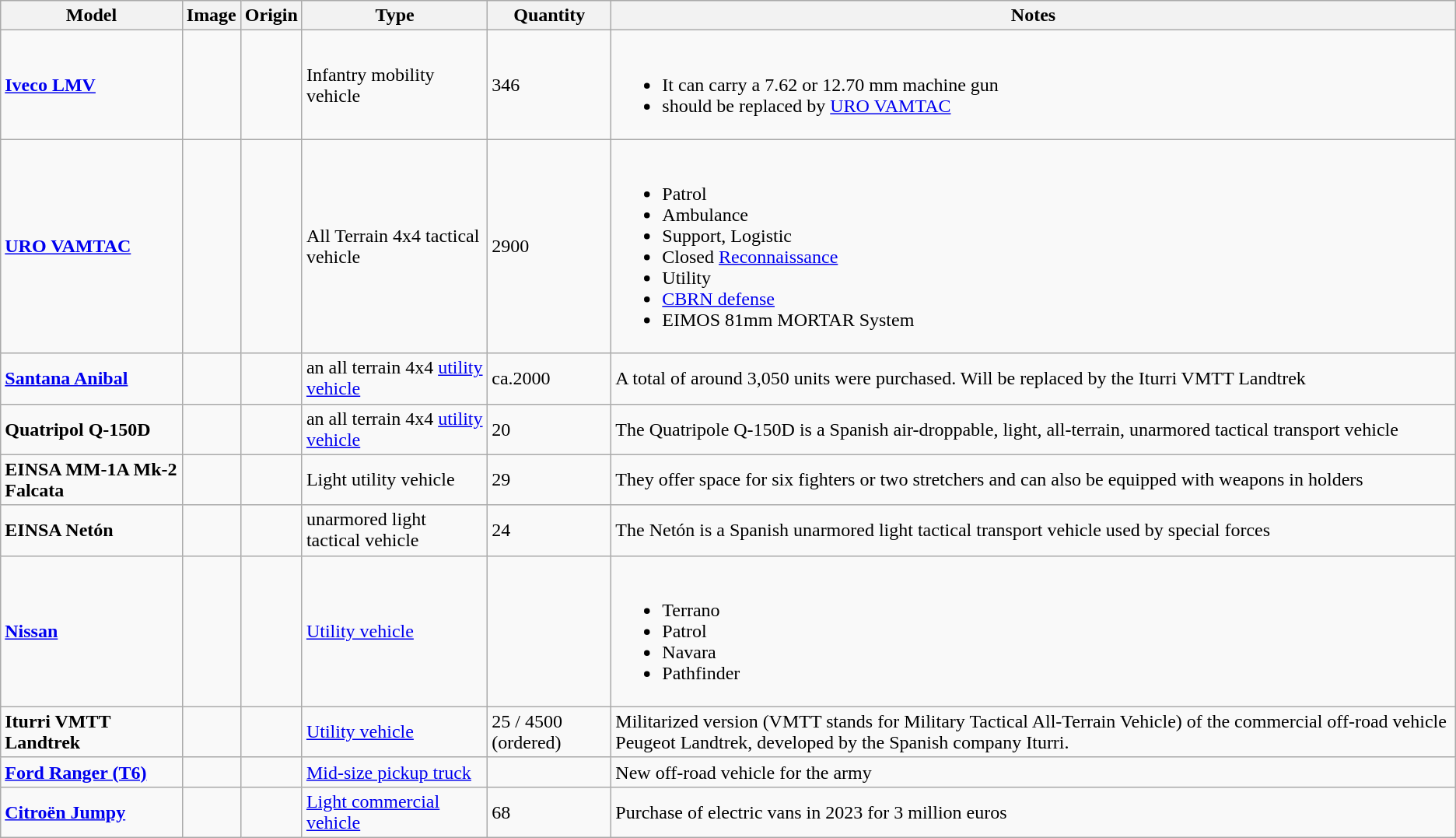<table class="wikitable">
<tr>
<th>Model</th>
<th>Image</th>
<th>Origin</th>
<th>Type</th>
<th>Quantity</th>
<th>Notes</th>
</tr>
<tr>
<td><strong><a href='#'>Iveco LMV</a></strong></td>
<td></td>
<td></td>
<td>Infantry mobility vehicle</td>
<td>346</td>
<td><br><ul><li>It can carry a 7.62 or 12.70 mm machine gun</li><li>should be replaced by <a href='#'>URO VAMTAC</a></li></ul></td>
</tr>
<tr>
<td><strong><a href='#'>URO VAMTAC</a></strong></td>
<td></td>
<td></td>
<td>All Terrain 4x4 tactical vehicle</td>
<td>2900</td>
<td><br><ul><li>Patrol</li><li>Ambulance</li><li>Support, Logistic</li><li>Closed <a href='#'>Reconnaissance</a></li><li>Utility</li><li><a href='#'>CBRN defense</a></li><li>EIMOS 81mm MORTAR System</li></ul></td>
</tr>
<tr>
<td><strong><a href='#'>Santana Anibal</a></strong></td>
<td></td>
<td></td>
<td>an all terrain 4x4 <a href='#'>utility vehicle</a></td>
<td>ca.2000</td>
<td>A total of around 3,050 units were purchased. Will be replaced by the Iturri VMTT Landtrek</td>
</tr>
<tr>
<td><strong>Quatripol Q-150D</strong></td>
<td></td>
<td></td>
<td>an all terrain 4x4 <a href='#'>utility vehicle</a></td>
<td>20</td>
<td>The Quatripole Q-150D is a Spanish air-droppable, light, all-terrain, unarmored tactical transport vehicle</td>
</tr>
<tr>
<td EINSA Falcata><strong>EINSA MM-1A Mk-2 Falcata</strong></td>
<td></td>
<td></td>
<td>Light utility vehicle</td>
<td>29</td>
<td>They offer space for six fighters or two stretchers and can also be equipped with weapons in holders</td>
</tr>
<tr>
<td><strong>EINSA Netón</strong></td>
<td></td>
<td></td>
<td>unarmored light tactical vehicle</td>
<td>24</td>
<td>The Netón is a Spanish unarmored light tactical transport vehicle used by special forces</td>
</tr>
<tr>
<td><strong><a href='#'>Nissan</a></strong></td>
<td></td>
<td></td>
<td><a href='#'>Utility vehicle</a></td>
<td></td>
<td><br><ul><li>Terrano</li><li>Patrol</li><li>Navara</li><li>Pathfinder</li></ul></td>
</tr>
<tr>
<td><strong>Iturri VMTT Landtrek</strong></td>
<td></td>
<td></td>
<td><a href='#'>Utility vehicle</a></td>
<td>25 / 4500 (ordered)</td>
<td>Militarized version (VMTT stands for Military Tactical All-Terrain Vehicle) of the commercial off-road vehicle Peugeot Landtrek, developed by the Spanish company Iturri.</td>
</tr>
<tr>
<td><strong><a href='#'>Ford Ranger (T6)</a></strong></td>
<td></td>
<td></td>
<td><a href='#'>Mid-size pickup truck</a></td>
<td></td>
<td>New off-road vehicle for the army</td>
</tr>
<tr>
<td><strong><a href='#'>Citroën Jumpy</a></strong></td>
<td></td>
<td></td>
<td><a href='#'>Light commercial vehicle</a></td>
<td>68</td>
<td>Purchase of electric vans in 2023 for 3 million euros</td>
</tr>
</table>
